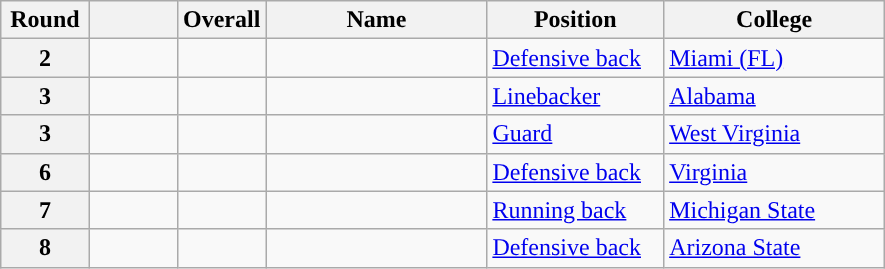<table class="wikitable sortable">
<tr>
<th scope="col" style="width: 10%;">Round</th>
<th scope="col" style="width: 10%;"></th>
<th scope="col" style="width: 10%;">Overall</th>
<th scope="col" style="width: 25%;">Name</th>
<th scope="col" style="width: 20%;">Position</th>
<th scope="col" style="width: 25%;">College</th>
</tr>
<tr>
<th scope="row">2</th>
<td></td>
<td></td>
<td></td>
<td><a href='#'>Defensive back</a></td>
<td><a href='#'>Miami (FL)</a></td>
</tr>
<tr>
<th scope="row">3</th>
<td></td>
<td></td>
<td></td>
<td><a href='#'>Linebacker</a></td>
<td><a href='#'>Alabama</a></td>
</tr>
<tr>
<th scope="row">3</th>
<td></td>
<td></td>
<td></td>
<td><a href='#'>Guard</a></td>
<td><a href='#'>West Virginia</a></td>
</tr>
<tr>
<th scope="row">6</th>
<td></td>
<td></td>
<td></td>
<td><a href='#'>Defensive back</a></td>
<td><a href='#'>Virginia</a></td>
</tr>
<tr>
<th scope="row">7</th>
<td></td>
<td></td>
<td></td>
<td><a href='#'>Running back</a></td>
<td><a href='#'>Michigan State</a></td>
</tr>
<tr>
<th scope="row">8</th>
<td></td>
<td></td>
<td></td>
<td><a href='#'>Defensive back</a></td>
<td><a href='#'>Arizona State</a></td>
</tr>
</table>
